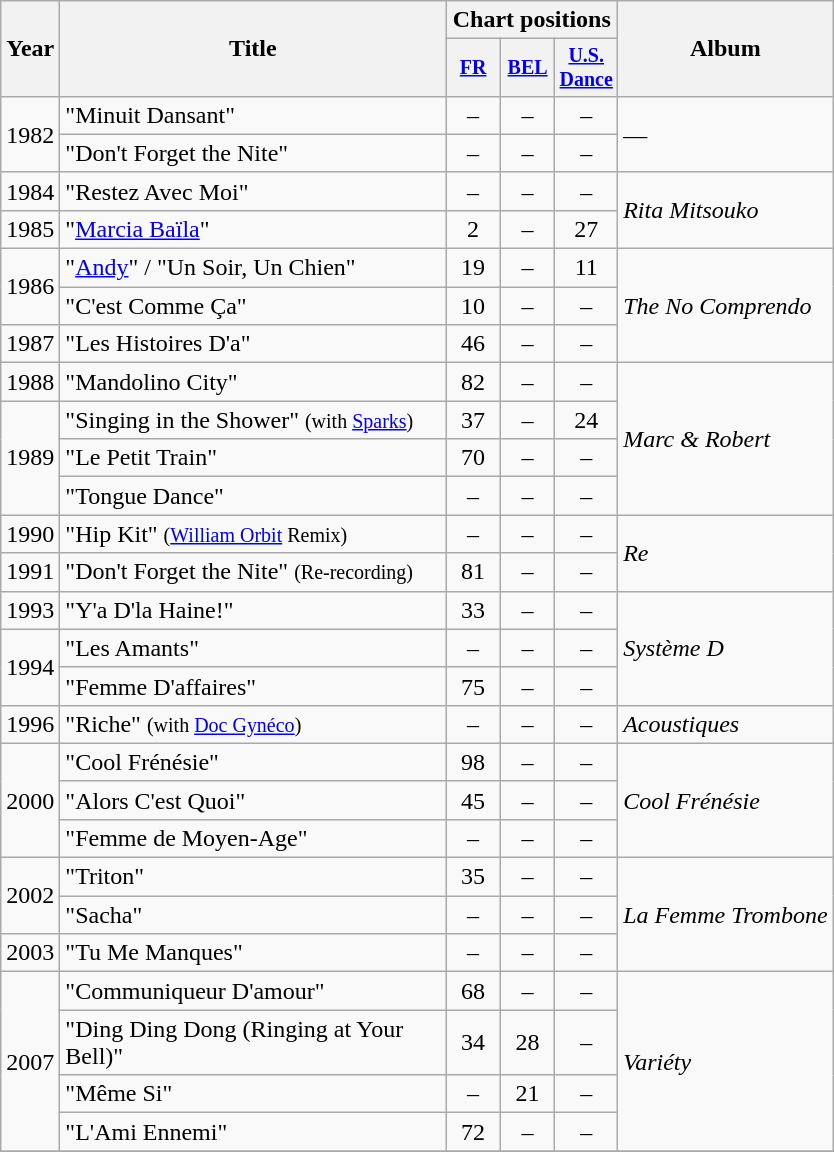<table class="wikitable" style=text-align:center;>
<tr>
<th rowspan="2">Year</th>
<th rowspan="2" width="250">Title</th>
<th colspan="3">Chart positions</th>
<th rowspan="2">Album</th>
</tr>
<tr style="font-size:smaller;">
<th width="30"><a href='#'>FR</a> <br></th>
<th width="30"><a href='#'>BEL</a> <br></th>
<th width="30"><a href='#'>U.S. Dance</a><br></th>
</tr>
<tr>
<td rowspan="2">1982</td>
<td align=left>"Minuit Dansant"</td>
<td>–</td>
<td>–</td>
<td>–</td>
<td align=left rowspan="2">—</td>
</tr>
<tr>
<td align=left>"Don't Forget the Nite"</td>
<td>–</td>
<td>–</td>
<td>–</td>
</tr>
<tr>
<td>1984</td>
<td align=left>"Restez Avec Moi"</td>
<td>–</td>
<td>–</td>
<td>–</td>
<td align=left rowspan="2"><em>Rita Mitsouko</em></td>
</tr>
<tr>
<td>1985</td>
<td align=left>"<a href='#'>Marcia Baïla</a>"</td>
<td>2</td>
<td>–</td>
<td>27</td>
</tr>
<tr>
<td rowspan="2">1986</td>
<td align=left>"<a href='#'>Andy</a>" / "Un Soir, Un Chien"</td>
<td>19</td>
<td>–</td>
<td>11</td>
<td align=left rowspan="3"><em>The No Comprendo</em></td>
</tr>
<tr>
<td align=left>"C'est Comme Ça"</td>
<td>10</td>
<td>–</td>
<td>–</td>
</tr>
<tr>
<td>1987</td>
<td align=left>"Les Histoires D'a"</td>
<td>46</td>
<td>–</td>
<td>–</td>
</tr>
<tr>
<td>1988</td>
<td align=left>"Mandolino City"</td>
<td>82</td>
<td>–</td>
<td>–</td>
<td align=left rowspan="4"><em>Marc & Robert</em></td>
</tr>
<tr>
<td rowspan="3">1989</td>
<td align=left>"Singing in the Shower" <small>(with <a href='#'>Sparks</a>)</small></td>
<td>37</td>
<td>–</td>
<td>24</td>
</tr>
<tr>
<td align=left>"Le Petit Train"</td>
<td>70</td>
<td>–</td>
<td>–</td>
</tr>
<tr>
<td align=left>"Tongue Dance"</td>
<td>–</td>
<td>–</td>
<td>–</td>
</tr>
<tr>
<td>1990</td>
<td align=left>"Hip Kit" <small>(<a href='#'>William Orbit</a> Remix)</small></td>
<td>–</td>
<td>–</td>
<td>–</td>
<td align=left rowspan="2"><em>Re</em></td>
</tr>
<tr>
<td>1991</td>
<td align=left>"Don't Forget the Nite" <small>(Re-recording)</small></td>
<td>81</td>
<td>–</td>
<td>–</td>
</tr>
<tr>
<td>1993</td>
<td align=left>"Y'a D'la Haine!"</td>
<td>33</td>
<td>–</td>
<td>–</td>
<td align=left rowspan="3"><em>Système D</em></td>
</tr>
<tr>
<td rowspan="2">1994</td>
<td align=left>"Les Amants"</td>
<td>–</td>
<td>–</td>
<td>–</td>
</tr>
<tr>
<td align=left>"Femme D'affaires"</td>
<td>75</td>
<td>–</td>
<td>–</td>
</tr>
<tr>
<td>1996</td>
<td align=left>"Riche" <small>(with <a href='#'>Doc Gynéco</a>)</small></td>
<td>–</td>
<td>–</td>
<td>–</td>
<td align=left rowspan="1"><em>Acoustiques</em></td>
</tr>
<tr>
<td align="center" rowspan="3">2000</td>
<td align=left>"Cool Frénésie"</td>
<td>98</td>
<td>–</td>
<td>–</td>
<td align=left rowspan="3"><em>Cool Frénésie</em></td>
</tr>
<tr>
<td align=left>"Alors C'est Quoi"</td>
<td>45</td>
<td>–</td>
<td>–</td>
</tr>
<tr>
<td align=left>"Femme de Moyen-Age"</td>
<td>–</td>
<td>–</td>
<td>–</td>
</tr>
<tr>
<td rowspan="2">2002</td>
<td align=left>"Triton"</td>
<td>35</td>
<td>–</td>
<td>–</td>
<td align=left rowspan="3"><em>La Femme Trombone</em></td>
</tr>
<tr>
<td align=left>"Sacha"</td>
<td>–</td>
<td>–</td>
<td>–</td>
</tr>
<tr>
<td>2003</td>
<td align=left>"Tu Me Manques"</td>
<td>–</td>
<td>–</td>
<td>–</td>
</tr>
<tr>
<td rowspan="4">2007</td>
<td align=left>"Communiqueur D'amour"</td>
<td>68</td>
<td>–</td>
<td>–</td>
<td align=left rowspan="4"><em>Variéty</em></td>
</tr>
<tr>
<td align=left>"Ding Ding Dong (Ringing at Your Bell)"</td>
<td>34</td>
<td>28</td>
<td>–</td>
</tr>
<tr>
<td align=left>"Même Si"</td>
<td>–</td>
<td>21</td>
<td>–</td>
</tr>
<tr>
<td align=left>"L'Ami Ennemi"</td>
<td>72</td>
<td>–</td>
<td>–</td>
</tr>
<tr>
</tr>
</table>
